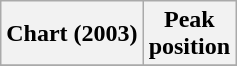<table class="wikitable plainrowheaders">
<tr>
<th scope="col">Chart (2003)</th>
<th scope="col">Peak<br>position</th>
</tr>
<tr>
</tr>
</table>
